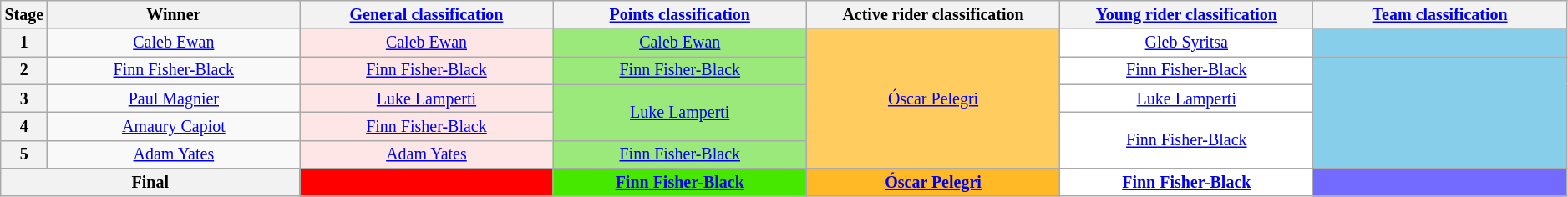<table class="wikitable" style="text-align: center; font-size:smaller;">
<tr style="background:#efefef;">
<th style="width:1%;">Stage</th>
<th style="width:16.5%;">Winner</th>
<th style="width:16.5%;"><a href='#'>General classification</a><br></th>
<th style="width:16.5%;"><a href='#'>Points classification</a><br></th>
<th style="width:16.5%;">Active rider classification<br></th>
<th style="width:16.5%;"><a href='#'>Young rider classification</a><br></th>
<th style="width:16.5%;"><a href='#'>Team classification</a></th>
</tr>
<tr>
<th>1</th>
<td><a href='#'>Caleb Ewan</a></td>
<td style="background:#FFE6E6;"><a href='#'>Caleb Ewan</a></td>
<td style="background:#9CE97B;"><a href='#'>Caleb Ewan</a></td>
<td style="background:#FFCD5F;" rowspan="5"><a href='#'>Óscar Pelegri</a></td>
<td style="background:white;"><a href='#'>Gleb Syritsa</a></td>
<td style="background:skyblue;"></td>
</tr>
<tr>
<th>2</th>
<td><a href='#'>Finn Fisher-Black</a></td>
<td style="background:#FFE6E6;"><a href='#'>Finn Fisher-Black</a></td>
<td style="background:#9CE97B;"><a href='#'>Finn Fisher-Black</a></td>
<td style="background:white;"><a href='#'>Finn Fisher-Black</a></td>
<td style="background:skyblue;" rowspan="4"></td>
</tr>
<tr>
<th>3</th>
<td><a href='#'>Paul Magnier</a></td>
<td style="background:#FFE6E6;"><a href='#'>Luke Lamperti</a></td>
<td style="background:#9CE97B;" rowspan="2"><a href='#'>Luke Lamperti</a></td>
<td style="background:white;"><a href='#'>Luke Lamperti</a></td>
</tr>
<tr>
<th>4</th>
<td><a href='#'>Amaury Capiot</a></td>
<td style="background:#FFE6E6;"><a href='#'>Finn Fisher-Black</a></td>
<td style="background:white;" rowspan="2"><a href='#'>Finn Fisher-Black</a></td>
</tr>
<tr>
<th>5</th>
<td><a href='#'>Adam Yates</a></td>
<td style="background:#FFE6E6;"><a href='#'>Adam Yates</a></td>
<td style="background:#9CE97B;"><a href='#'>Finn Fisher-Black</a></td>
</tr>
<tr>
<th colspan="2">Final</th>
<th style="background:red;"></th>
<th style="background:#46E800;"><a href='#'>Finn Fisher-Black</a></th>
<th style="background:#FFB927;"><a href='#'>Óscar Pelegri</a></th>
<th style="background:white;"><a href='#'>Finn Fisher-Black</a></th>
<th style="background:#736aff;"></th>
</tr>
</table>
